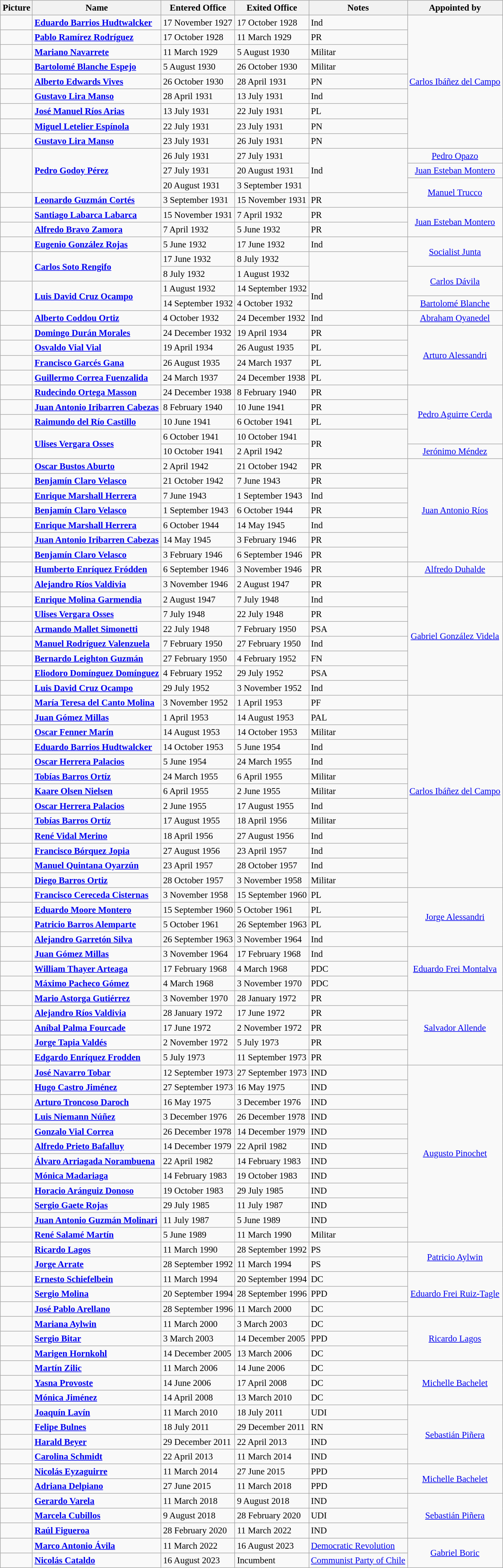<table class="wikitable" style="margin:1em auto; font-size:95%;">
<tr>
<th>Picture</th>
<th>Name</th>
<th>Entered Office</th>
<th>Exited Office</th>
<th>Notes</th>
<th>Appointed by</th>
</tr>
<tr>
<td></td>
<td><strong><a href='#'>Eduardo Barrios Hudtwalcker</a></strong></td>
<td>17 November 1927</td>
<td>17 October 1928</td>
<td>Ind</td>
<td rowspan=9 align=center><a href='#'>Carlos Ibáñez del Campo</a></td>
</tr>
<tr>
<td></td>
<td><strong><a href='#'>Pablo Ramírez Rodríguez</a></strong></td>
<td>17 October 1928</td>
<td>11 March 1929</td>
<td>PR</td>
</tr>
<tr>
<td></td>
<td><strong><a href='#'>Mariano Navarrete</a></strong></td>
<td>11 March 1929</td>
<td>5 August 1930</td>
<td>Militar</td>
</tr>
<tr>
<td></td>
<td><strong><a href='#'>Bartolomé Blanche Espejo</a></strong></td>
<td>5 August 1930</td>
<td>26 October 1930</td>
<td>Militar</td>
</tr>
<tr>
<td></td>
<td><strong><a href='#'>Alberto Edwards Vives</a></strong></td>
<td>26 October 1930</td>
<td>28 April 1931</td>
<td>PN</td>
</tr>
<tr>
<td></td>
<td><strong><a href='#'>Gustavo Lira Manso</a></strong></td>
<td>28 April 1931</td>
<td>13 July 1931</td>
<td>Ind</td>
</tr>
<tr>
<td></td>
<td><strong><a href='#'>José Manuel Ríos Arias</a></strong></td>
<td>13 July 1931</td>
<td>22 July 1931</td>
<td>PL</td>
</tr>
<tr>
<td></td>
<td><strong><a href='#'>Miguel Letelier Espínola</a></strong></td>
<td>22 July 1931</td>
<td>23 July 1931</td>
<td>PN</td>
</tr>
<tr>
<td></td>
<td><strong><a href='#'>Gustavo Lira Manso</a></strong></td>
<td>23 July 1931</td>
<td>26 July 1931</td>
<td>PN</td>
</tr>
<tr>
<td rowspan=3></td>
<td rowspan=3><strong><a href='#'>Pedro Godoy Pérez</a></strong></td>
<td>26 July 1931</td>
<td>27 July 1931</td>
<td rowspan=3>Ind</td>
<td rowspan=1 align=center><a href='#'>Pedro Opazo</a></td>
</tr>
<tr>
<td>27 July 1931</td>
<td>20 August 1931</td>
<td rowspan=1 align=center><a href='#'>Juan Esteban Montero</a></td>
</tr>
<tr>
<td>20 August 1931</td>
<td>3 September 1931</td>
<td rowspan=2 align=center><a href='#'>Manuel Trucco</a></td>
</tr>
<tr>
<td></td>
<td><strong><a href='#'>Leonardo Guzmán Cortés</a></strong></td>
<td>3 September 1931</td>
<td>15 November 1931</td>
<td>PR</td>
</tr>
<tr>
<td></td>
<td><strong><a href='#'>Santiago Labarca Labarca</a></strong></td>
<td>15 November 1931</td>
<td>7 April 1932</td>
<td>PR</td>
<td rowspan=2 align=center><a href='#'>Juan Esteban Montero</a></td>
</tr>
<tr>
<td></td>
<td><strong><a href='#'>Alfredo Bravo Zamora</a></strong></td>
<td>7 April 1932</td>
<td>5 June 1932</td>
<td>PR</td>
</tr>
<tr>
<td></td>
<td><strong><a href='#'>Eugenio González Rojas</a></strong></td>
<td>5 June 1932</td>
<td>17 June 1932</td>
<td>Ind</td>
<td rowspan=2 align=center><a href='#'>Socialist Junta</a></td>
</tr>
<tr>
<td rowspan=2></td>
<td rowspan=2><strong><a href='#'>Carlos Soto Rengifo</a></strong></td>
<td>17 June 1932</td>
<td>8 July 1932</td>
<td rowspan=2></td>
</tr>
<tr>
<td>8 July 1932</td>
<td>1 August 1932</td>
<td rowspan=2 align=center><a href='#'>Carlos Dávila</a></td>
</tr>
<tr>
<td rowspan=2></td>
<td rowspan=2><strong><a href='#'>Luis David Cruz Ocampo</a></strong></td>
<td>1 August 1932</td>
<td>14 September 1932</td>
<td rowspan=2>Ind</td>
</tr>
<tr>
<td>14 September 1932</td>
<td>4 October 1932</td>
<td rowspan=1 align=center><a href='#'>Bartolomé Blanche</a></td>
</tr>
<tr>
<td></td>
<td><strong><a href='#'>Alberto Coddou Ortiz</a></strong></td>
<td>4 October 1932</td>
<td>24 December 1932</td>
<td>Ind</td>
<td rowspan=1 align=center><a href='#'>Abraham Oyanedel</a></td>
</tr>
<tr>
<td></td>
<td><strong><a href='#'>Domingo Durán Morales</a></strong></td>
<td>24 December 1932</td>
<td>19 April 1934</td>
<td>PR</td>
<td rowspan=4 align=center><a href='#'>Arturo Alessandri</a></td>
</tr>
<tr>
<td></td>
<td><strong><a href='#'>Osvaldo Vial Vial</a></strong></td>
<td>19 April 1934</td>
<td>26 August 1935</td>
<td>PL</td>
</tr>
<tr>
<td></td>
<td><strong><a href='#'>Francisco Garcés Gana</a></strong></td>
<td>26 August 1935</td>
<td>24 March 1937</td>
<td>PL</td>
</tr>
<tr>
<td></td>
<td><strong><a href='#'>Guillermo Correa Fuenzalida</a></strong></td>
<td>24 March 1937</td>
<td>24 December 1938</td>
<td>PL</td>
</tr>
<tr>
<td></td>
<td><strong><a href='#'>Rudecindo Ortega Masson</a></strong></td>
<td>24 December 1938</td>
<td>8 February 1940</td>
<td>PR</td>
<td rowspan=4 align=center><a href='#'>Pedro Aguirre Cerda</a></td>
</tr>
<tr>
<td></td>
<td><strong><a href='#'>Juan Antonio Iribarren Cabezas</a></strong></td>
<td>8 February 1940</td>
<td>10 June 1941</td>
<td>PR</td>
</tr>
<tr>
<td></td>
<td><strong><a href='#'>Raimundo del Río Castillo</a></strong></td>
<td>10 June 1941</td>
<td>6 October 1941</td>
<td>PL</td>
</tr>
<tr>
<td rowspan=2></td>
<td rowspan=2><strong><a href='#'>Ulises Vergara Osses</a></strong></td>
<td>6 October 1941</td>
<td>10 October 1941</td>
<td rowspan=2>PR</td>
</tr>
<tr>
<td>10 October 1941</td>
<td>2 April 1942</td>
<td rowspan=1 align=center><a href='#'>Jerónimo Méndez</a></td>
</tr>
<tr>
<td></td>
<td><strong><a href='#'>Oscar Bustos Aburto</a></strong></td>
<td>2 April 1942</td>
<td>21 October 1942</td>
<td>PR</td>
<td rowspan=7 align=center><a href='#'>Juan Antonio Ríos</a></td>
</tr>
<tr>
<td></td>
<td><strong><a href='#'>Benjamín Claro Velasco</a></strong></td>
<td>21 October 1942</td>
<td>7 June 1943</td>
<td>PR</td>
</tr>
<tr>
<td></td>
<td><strong><a href='#'>Enrique Marshall Herrera</a></strong></td>
<td>7 June 1943</td>
<td>1 September 1943</td>
<td>Ind</td>
</tr>
<tr>
<td></td>
<td><strong><a href='#'>Benjamín Claro Velasco</a></strong></td>
<td>1 September 1943</td>
<td>6 October 1944</td>
<td>PR</td>
</tr>
<tr>
<td></td>
<td><strong><a href='#'>Enrique Marshall Herrera</a></strong></td>
<td>6 October 1944</td>
<td>14 May 1945</td>
<td>Ind</td>
</tr>
<tr>
<td></td>
<td><strong><a href='#'>Juan Antonio Iribarren Cabezas</a></strong></td>
<td>14 May 1945</td>
<td>3 February 1946</td>
<td>PR</td>
</tr>
<tr>
<td></td>
<td><strong><a href='#'>Benjamín Claro Velasco</a></strong></td>
<td>3 February 1946</td>
<td>6 September 1946</td>
<td>PR</td>
</tr>
<tr>
<td></td>
<td><strong><a href='#'>Humberto Enríquez Fródden</a></strong></td>
<td>6 September 1946</td>
<td>3 November 1946</td>
<td>PR</td>
<td rowspan=1 align=center><a href='#'>Alfredo Duhalde</a></td>
</tr>
<tr>
<td></td>
<td><strong><a href='#'>Alejandro Ríos Valdivia</a></strong></td>
<td>3 November 1946</td>
<td>2 August 1947</td>
<td>PR</td>
<td rowspan=8 align=center><a href='#'>Gabriel González Videla</a></td>
</tr>
<tr>
<td></td>
<td><strong><a href='#'>Enrique Molina Garmendia</a></strong></td>
<td>2 August 1947</td>
<td>7 July 1948</td>
<td>Ind</td>
</tr>
<tr>
<td></td>
<td><strong><a href='#'>Ulises Vergara Osses</a></strong></td>
<td>7 July 1948</td>
<td>22 July 1948</td>
<td>PR</td>
</tr>
<tr>
<td></td>
<td><strong><a href='#'>Armando Mallet Simonetti</a></strong></td>
<td>22 July 1948</td>
<td>7 February 1950</td>
<td>PSA</td>
</tr>
<tr>
<td></td>
<td><strong><a href='#'>Manuel Rodríguez Valenzuela</a></strong></td>
<td>7 February 1950</td>
<td>27 February 1950</td>
<td>Ind</td>
</tr>
<tr>
<td></td>
<td><strong><a href='#'>Bernardo Leighton Guzmán</a></strong></td>
<td>27 February 1950</td>
<td>4 February 1952</td>
<td>FN</td>
</tr>
<tr>
<td></td>
<td><strong><a href='#'>Eliodoro Domínguez Domínguez</a></strong></td>
<td>4 February 1952</td>
<td>29 July 1952</td>
<td>PSA</td>
</tr>
<tr>
<td></td>
<td><strong><a href='#'>Luis David Cruz Ocampo</a></strong></td>
<td>29 July 1952</td>
<td>3 November 1952</td>
<td>Ind</td>
</tr>
<tr>
<td></td>
<td><strong><a href='#'>María Teresa del Canto Molina</a></strong></td>
<td>3 November 1952</td>
<td>1 April 1953</td>
<td>PF</td>
<td rowspan=13 align=center><a href='#'>Carlos Ibáñez del Campo</a></td>
</tr>
<tr>
<td></td>
<td><strong><a href='#'>Juan Gómez Millas</a></strong></td>
<td>1 April 1953</td>
<td>14 August 1953</td>
<td>PAL</td>
</tr>
<tr>
<td></td>
<td><strong><a href='#'>Oscar Fenner Marín</a></strong></td>
<td>14 August 1953</td>
<td>14 October 1953</td>
<td>Militar</td>
</tr>
<tr>
<td></td>
<td><strong><a href='#'>Eduardo Barrios Hudtwalcker</a></strong></td>
<td>14 October 1953</td>
<td>5 June 1954</td>
<td>Ind</td>
</tr>
<tr>
<td></td>
<td><strong><a href='#'>Oscar Herrera Palacios</a></strong></td>
<td>5 June 1954</td>
<td>24 March 1955</td>
<td>Ind</td>
</tr>
<tr>
<td></td>
<td><strong><a href='#'>Tobías Barros Ortíz</a></strong></td>
<td>24 March 1955</td>
<td>6 April 1955</td>
<td>Militar</td>
</tr>
<tr>
<td></td>
<td><strong><a href='#'>Kaare Olsen Nielsen</a></strong></td>
<td>6 April 1955</td>
<td>2 June 1955</td>
<td>Militar</td>
</tr>
<tr>
<td></td>
<td><strong><a href='#'>Oscar Herrera Palacios</a></strong></td>
<td>2 June 1955</td>
<td>17 August 1955</td>
<td>Ind</td>
</tr>
<tr>
<td></td>
<td><strong><a href='#'>Tobías Barros Ortíz</a></strong></td>
<td>17 August 1955</td>
<td>18 April 1956</td>
<td>Militar</td>
</tr>
<tr>
<td></td>
<td><strong><a href='#'>René Vidal Merino</a></strong></td>
<td>18 April 1956</td>
<td>27 August 1956</td>
<td>Ind</td>
</tr>
<tr>
<td></td>
<td><strong><a href='#'>Francisco Bórquez Jopia</a></strong></td>
<td>27 August 1956</td>
<td>23 April 1957</td>
<td>Ind</td>
</tr>
<tr>
<td></td>
<td><strong><a href='#'>Manuel Quintana Oyarzún</a></strong></td>
<td>23 April 1957</td>
<td>28 October 1957</td>
<td>Ind</td>
</tr>
<tr>
<td></td>
<td><strong><a href='#'>Diego Barros Ortiz</a></strong></td>
<td>28 October 1957</td>
<td>3 November 1958</td>
<td>Militar</td>
</tr>
<tr>
<td></td>
<td><strong><a href='#'>Francisco Cereceda Cisternas</a></strong></td>
<td>3 November 1958</td>
<td>15 September 1960</td>
<td>PL</td>
<td rowspan=4 align=center><a href='#'>Jorge Alessandri</a></td>
</tr>
<tr>
<td></td>
<td><strong><a href='#'>Eduardo Moore Montero</a></strong></td>
<td>15 September 1960</td>
<td>5 October 1961</td>
<td>PL</td>
</tr>
<tr>
<td></td>
<td><strong><a href='#'>Patricio Barros Alemparte</a></strong></td>
<td>5 October 1961</td>
<td>26 September 1963</td>
<td>PL</td>
</tr>
<tr>
<td></td>
<td><strong><a href='#'>Alejandro Garretón Silva</a></strong></td>
<td>26 September 1963</td>
<td>3 November 1964</td>
<td>Ind</td>
</tr>
<tr>
<td></td>
<td><strong><a href='#'>Juan Gómez Millas</a></strong></td>
<td>3 November 1964</td>
<td>17 February 1968</td>
<td>Ind</td>
<td rowspan=3 align=center><a href='#'>Eduardo Frei Montalva</a></td>
</tr>
<tr>
<td></td>
<td><strong><a href='#'>William Thayer Arteaga</a></strong></td>
<td>17 February 1968</td>
<td>4 March 1968</td>
<td>PDC</td>
</tr>
<tr>
<td></td>
<td><strong><a href='#'>Máximo Pacheco Gómez</a></strong></td>
<td>4 March 1968</td>
<td>3 November 1970</td>
<td>PDC</td>
</tr>
<tr>
<td></td>
<td><strong><a href='#'>Mario Astorga Gutiérrez</a></strong></td>
<td>3 November 1970</td>
<td>28 January 1972</td>
<td>PR</td>
<td rowspan=5 align=center><a href='#'>Salvador Allende</a></td>
</tr>
<tr>
<td></td>
<td><strong><a href='#'>Alejandro Ríos Valdivia</a></strong></td>
<td>28 January 1972</td>
<td>17 June 1972</td>
<td>PR</td>
</tr>
<tr>
<td></td>
<td><strong><a href='#'>Aníbal Palma Fourcade</a></strong></td>
<td>17 June 1972</td>
<td>2 November 1972</td>
<td>PR</td>
</tr>
<tr>
<td></td>
<td><strong><a href='#'>Jorge Tapia Valdés</a></strong></td>
<td>2 November 1972</td>
<td>5 July 1973</td>
<td>PR</td>
</tr>
<tr>
<td></td>
<td><strong><a href='#'>Edgardo Enríquez Frodden</a></strong></td>
<td>5 July 1973</td>
<td>11 September 1973</td>
<td>PR</td>
</tr>
<tr>
<td></td>
<td><strong><a href='#'>José Navarro Tobar</a></strong></td>
<td>12 September 1973</td>
<td>27 September 1973</td>
<td>IND</td>
<td rowspan=12 align=center><a href='#'>Augusto Pinochet</a></td>
</tr>
<tr>
<td></td>
<td><strong><a href='#'>Hugo Castro Jiménez</a></strong></td>
<td>27 September 1973</td>
<td>16 May 1975</td>
<td>IND</td>
</tr>
<tr>
<td></td>
<td><strong><a href='#'>Arturo Troncoso Daroch</a></strong></td>
<td>16 May 1975</td>
<td>3 December 1976</td>
<td>IND</td>
</tr>
<tr>
<td></td>
<td><strong><a href='#'>Luis Niemann Núñez</a></strong></td>
<td>3 December 1976</td>
<td>26 December 1978</td>
<td>IND</td>
</tr>
<tr>
<td></td>
<td><strong><a href='#'>Gonzalo Vial Correa</a></strong></td>
<td>26 December 1978</td>
<td>14 December 1979</td>
<td>IND</td>
</tr>
<tr>
<td></td>
<td><strong><a href='#'>Alfredo Prieto Bafalluy</a></strong></td>
<td>14 December 1979</td>
<td>22 April 1982</td>
<td>IND</td>
</tr>
<tr>
<td></td>
<td><strong><a href='#'>Álvaro Arriagada Norambuena</a></strong></td>
<td>22 April 1982</td>
<td>14 February 1983</td>
<td>IND</td>
</tr>
<tr>
<td></td>
<td><strong><a href='#'>Mónica Madariaga</a></strong></td>
<td>14 February 1983</td>
<td>19 October 1983</td>
<td>IND</td>
</tr>
<tr>
<td></td>
<td><strong><a href='#'>Horacio Aránguiz Donoso</a></strong></td>
<td>19 October 1983</td>
<td>29 July 1985</td>
<td>IND</td>
</tr>
<tr>
<td></td>
<td><strong><a href='#'>Sergio Gaete Rojas</a></strong></td>
<td>29 July 1985</td>
<td>11 July 1987</td>
<td>IND</td>
</tr>
<tr>
<td></td>
<td><strong><a href='#'>Juan Antonio Guzmán Molinari</a></strong></td>
<td>11 July 1987</td>
<td>5 June 1989</td>
<td>IND</td>
</tr>
<tr>
<td></td>
<td><strong><a href='#'>René Salamé Martín</a></strong></td>
<td>5 June 1989</td>
<td>11 March 1990</td>
<td>Militar</td>
</tr>
<tr>
<td></td>
<td><strong><a href='#'>Ricardo Lagos</a></strong></td>
<td>11 March 1990</td>
<td>28 September 1992</td>
<td>PS</td>
<td rowspan=2 align=center><a href='#'>Patricio Aylwin</a></td>
</tr>
<tr>
<td></td>
<td><strong><a href='#'>Jorge Arrate</a></strong></td>
<td>28 September 1992</td>
<td>11 March 1994</td>
<td>PS</td>
</tr>
<tr>
<td></td>
<td><strong><a href='#'>Ernesto Schiefelbein</a></strong></td>
<td>11 March 1994</td>
<td>20 September 1994</td>
<td>DC</td>
<td rowspan=3 align=center><a href='#'>Eduardo Frei Ruiz-Tagle</a></td>
</tr>
<tr>
<td></td>
<td><strong><a href='#'>Sergio Molina</a></strong></td>
<td>20 September 1994</td>
<td>28 September 1996</td>
<td>PPD</td>
</tr>
<tr>
<td></td>
<td><strong><a href='#'>José Pablo Arellano</a></strong></td>
<td>28 September 1996</td>
<td>11 March 2000</td>
<td>DC</td>
</tr>
<tr>
<td></td>
<td><strong><a href='#'>Mariana Aylwin</a></strong></td>
<td>11 March 2000</td>
<td>3 March 2003</td>
<td>DC</td>
<td rowspan=3 align=center><a href='#'>Ricardo Lagos</a></td>
</tr>
<tr>
<td></td>
<td><strong><a href='#'>Sergio Bitar</a></strong></td>
<td>3 March 2003</td>
<td>14 December 2005</td>
<td>PPD</td>
</tr>
<tr>
<td></td>
<td><strong><a href='#'>Marigen Hornkohl</a></strong></td>
<td>14 December 2005</td>
<td>13 March 2006</td>
<td>DC</td>
</tr>
<tr>
<td></td>
<td><strong><a href='#'>Martín Zilic</a></strong></td>
<td>11 March 2006</td>
<td>14 June 2006</td>
<td>DC</td>
<td rowspan=3 align=center><a href='#'>Michelle Bachelet</a></td>
</tr>
<tr>
<td></td>
<td><strong><a href='#'>Yasna Provoste</a></strong></td>
<td>14 June 2006</td>
<td>17 April 2008</td>
<td>DC</td>
</tr>
<tr>
<td></td>
<td><strong><a href='#'>Mónica Jiménez</a></strong></td>
<td>14 April 2008</td>
<td>13 March 2010</td>
<td>DC</td>
</tr>
<tr>
<td></td>
<td><strong><a href='#'>Joaquín Lavín</a></strong></td>
<td>11 March 2010</td>
<td>18 July 2011</td>
<td>UDI</td>
<td rowspan=4 align=center><a href='#'>Sebastián Piñera</a></td>
</tr>
<tr>
<td></td>
<td><strong><a href='#'>Felipe Bulnes</a></strong></td>
<td>18 July 2011</td>
<td>29 December 2011</td>
<td>RN</td>
</tr>
<tr>
<td></td>
<td><strong><a href='#'>Harald Beyer</a></strong></td>
<td>29 December 2011</td>
<td>22 April 2013</td>
<td>IND</td>
</tr>
<tr>
<td></td>
<td><strong><a href='#'>Carolina Schmidt</a></strong></td>
<td>22 April 2013</td>
<td>11 March 2014</td>
<td>IND</td>
</tr>
<tr>
<td></td>
<td><strong><a href='#'>Nicolás Eyzaguirre</a></strong></td>
<td>11 March 2014</td>
<td>27 June 2015</td>
<td>PPD</td>
<td rowspan=2 align=center><a href='#'>Michelle Bachelet</a></td>
</tr>
<tr>
<td></td>
<td><strong><a href='#'>Adriana Delpiano</a></strong></td>
<td>27 June 2015</td>
<td>11 March 2018</td>
<td>PPD</td>
</tr>
<tr>
<td></td>
<td><strong><a href='#'>Gerardo Varela</a></strong></td>
<td>11 March 2018</td>
<td>9 August 2018</td>
<td>IND</td>
<td rowspan=3 align=center><a href='#'>Sebastián Piñera</a></td>
</tr>
<tr>
<td></td>
<td><strong><a href='#'>Marcela Cubillos</a></strong></td>
<td>9 August 2018</td>
<td>28 February 2020</td>
<td>UDI</td>
</tr>
<tr>
<td></td>
<td><strong><a href='#'>Raúl Figueroa</a></strong></td>
<td>28 February 2020</td>
<td>11 March 2022</td>
<td>IND</td>
</tr>
<tr>
<td></td>
<td><strong><a href='#'>Marco Antonio Ávila</a></strong></td>
<td>11 March 2022</td>
<td>16 August 2023</td>
<td><a href='#'>Democratic Revolution</a></td>
<td rowspan=2 align=center><a href='#'>Gabriel Boric</a></td>
</tr>
<tr>
<td></td>
<td><strong><a href='#'>Nicolás Cataldo</a></strong></td>
<td>16 August 2023</td>
<td>Incumbent</td>
<td><a href='#'>Communist Party of Chile</a></td>
</tr>
</table>
